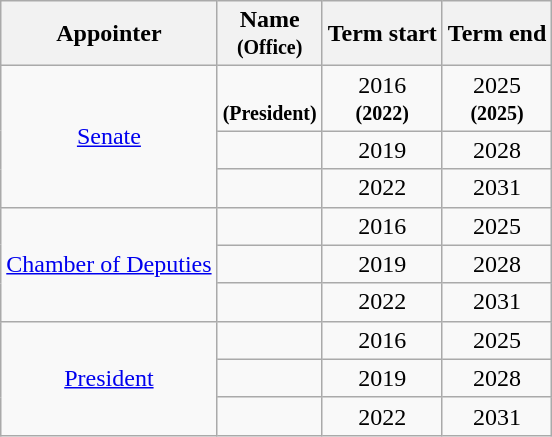<table class="wikitable" style="text-align:center">
<tr>
<th>Appointer</th>
<th>Name<br><small>(Office)</small></th>
<th>Term start</th>
<th>Term end</th>
</tr>
<tr>
<td rowspan=3><a href='#'>Senate</a></td>
<td><br><small><strong>(President)</strong></small></td>
<td>2016<br><small><strong>(2022)</strong></small></td>
<td>2025<br><small><strong>(2025)</strong></small></td>
</tr>
<tr>
<td></td>
<td>2019</td>
<td>2028</td>
</tr>
<tr>
<td></td>
<td>2022</td>
<td>2031</td>
</tr>
<tr>
<td rowspan=3><a href='#'>Chamber of Deputies</a></td>
<td></td>
<td>2016</td>
<td>2025</td>
</tr>
<tr>
<td></td>
<td>2019</td>
<td>2028</td>
</tr>
<tr>
<td></td>
<td>2022</td>
<td>2031</td>
</tr>
<tr>
<td rowspan=3><a href='#'>President</a></td>
<td></td>
<td>2016</td>
<td>2025</td>
</tr>
<tr>
<td></td>
<td>2019</td>
<td>2028</td>
</tr>
<tr>
<td></td>
<td>2022</td>
<td>2031</td>
</tr>
</table>
